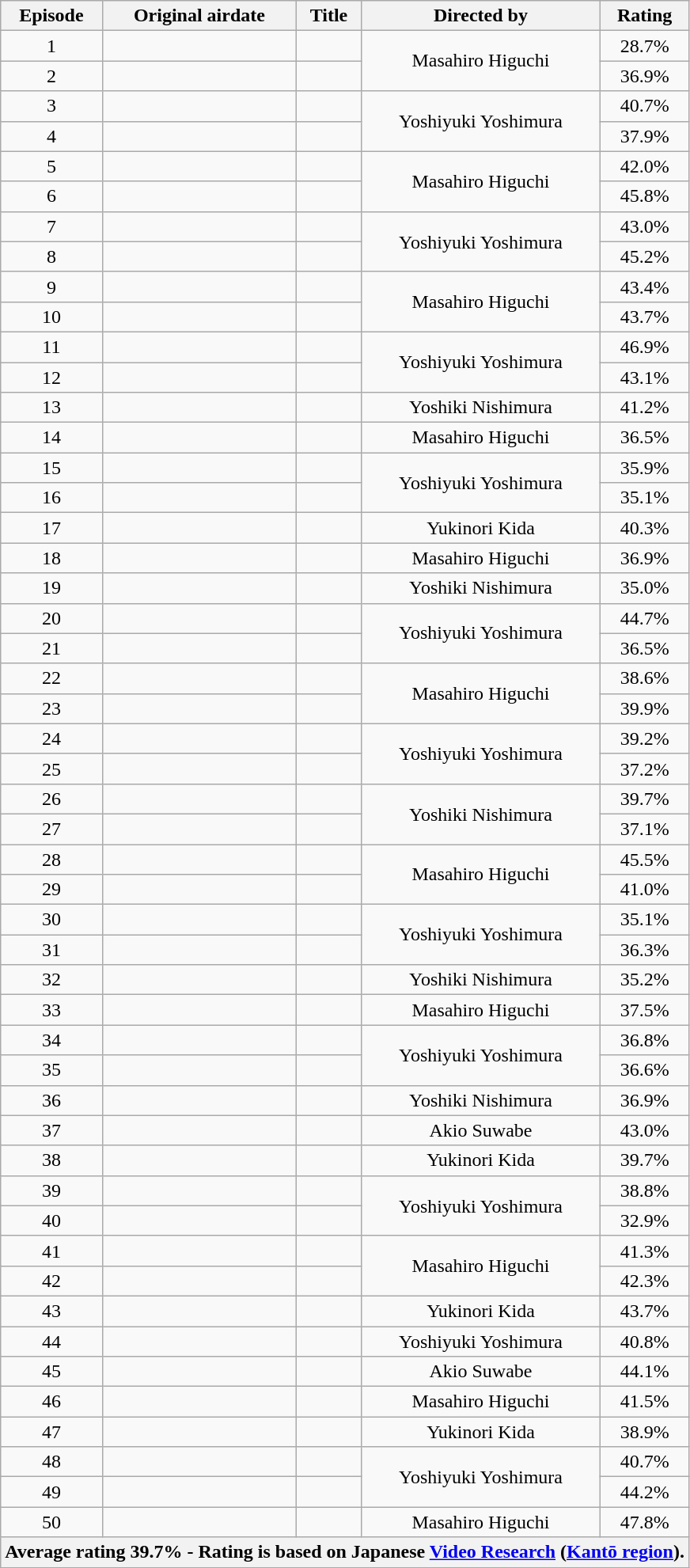<table class="wikitable" style="text-align: center;">
<tr>
<th>Episode</th>
<th>Original airdate</th>
<th>Title</th>
<th>Directed by</th>
<th>Rating</th>
</tr>
<tr>
<td>1</td>
<td></td>
<td></td>
<td rowspan="2">Masahiro Higuchi</td>
<td><span>28.7%</span></td>
</tr>
<tr>
<td>2</td>
<td></td>
<td></td>
<td>36.9%</td>
</tr>
<tr>
<td>3</td>
<td></td>
<td></td>
<td rowspan="2">Yoshiyuki Yoshimura</td>
<td>40.7%</td>
</tr>
<tr>
<td>4</td>
<td></td>
<td></td>
<td>37.9%</td>
</tr>
<tr>
<td>5</td>
<td></td>
<td></td>
<td rowspan="2">Masahiro Higuchi</td>
<td>42.0%</td>
</tr>
<tr>
<td>6</td>
<td></td>
<td></td>
<td>45.8%</td>
</tr>
<tr>
<td>7</td>
<td></td>
<td></td>
<td rowspan="2">Yoshiyuki Yoshimura</td>
<td>43.0%</td>
</tr>
<tr>
<td>8</td>
<td></td>
<td></td>
<td>45.2%</td>
</tr>
<tr>
<td>9</td>
<td></td>
<td></td>
<td rowspan="2">Masahiro Higuchi</td>
<td>43.4%</td>
</tr>
<tr>
<td>10</td>
<td></td>
<td></td>
<td>43.7%</td>
</tr>
<tr>
<td>11</td>
<td></td>
<td></td>
<td rowspan="2">Yoshiyuki Yoshimura</td>
<td>46.9%</td>
</tr>
<tr>
<td>12</td>
<td></td>
<td></td>
<td>43.1%</td>
</tr>
<tr>
<td>13</td>
<td></td>
<td></td>
<td>Yoshiki Nishimura</td>
<td>41.2%</td>
</tr>
<tr>
<td>14</td>
<td></td>
<td></td>
<td>Masahiro Higuchi</td>
<td>36.5%</td>
</tr>
<tr>
<td>15</td>
<td></td>
<td></td>
<td rowspan="2">Yoshiyuki Yoshimura</td>
<td>35.9%</td>
</tr>
<tr>
<td>16</td>
<td></td>
<td></td>
<td>35.1%</td>
</tr>
<tr>
<td>17</td>
<td></td>
<td></td>
<td>Yukinori Kida</td>
<td>40.3%</td>
</tr>
<tr>
<td>18</td>
<td></td>
<td></td>
<td>Masahiro Higuchi</td>
<td>36.9%</td>
</tr>
<tr>
<td>19</td>
<td></td>
<td></td>
<td>Yoshiki Nishimura</td>
<td>35.0%</td>
</tr>
<tr>
<td>20</td>
<td></td>
<td></td>
<td rowspan="2">Yoshiyuki Yoshimura</td>
<td>44.7%</td>
</tr>
<tr>
<td>21</td>
<td></td>
<td></td>
<td>36.5%</td>
</tr>
<tr>
<td>22</td>
<td></td>
<td></td>
<td rowspan="2">Masahiro Higuchi</td>
<td>38.6%</td>
</tr>
<tr>
<td>23</td>
<td></td>
<td></td>
<td>39.9%</td>
</tr>
<tr>
<td>24</td>
<td></td>
<td></td>
<td rowspan="2">Yoshiyuki Yoshimura</td>
<td>39.2%</td>
</tr>
<tr>
<td>25</td>
<td></td>
<td></td>
<td>37.2%</td>
</tr>
<tr>
<td>26</td>
<td></td>
<td></td>
<td rowspan="2">Yoshiki Nishimura</td>
<td>39.7%</td>
</tr>
<tr>
<td>27</td>
<td></td>
<td></td>
<td>37.1%</td>
</tr>
<tr>
<td>28</td>
<td></td>
<td></td>
<td rowspan="2">Masahiro Higuchi</td>
<td>45.5%</td>
</tr>
<tr>
<td>29</td>
<td></td>
<td></td>
<td>41.0%</td>
</tr>
<tr>
<td>30</td>
<td></td>
<td></td>
<td rowspan="2">Yoshiyuki Yoshimura</td>
<td>35.1%</td>
</tr>
<tr>
<td>31</td>
<td></td>
<td></td>
<td>36.3%</td>
</tr>
<tr>
<td>32</td>
<td></td>
<td></td>
<td>Yoshiki Nishimura</td>
<td>35.2%</td>
</tr>
<tr>
<td>33</td>
<td></td>
<td></td>
<td>Masahiro Higuchi</td>
<td>37.5%</td>
</tr>
<tr>
<td>34</td>
<td></td>
<td></td>
<td rowspan="2">Yoshiyuki Yoshimura</td>
<td>36.8%</td>
</tr>
<tr>
<td>35</td>
<td></td>
<td></td>
<td>36.6%</td>
</tr>
<tr>
<td>36</td>
<td></td>
<td></td>
<td>Yoshiki Nishimura</td>
<td>36.9%</td>
</tr>
<tr>
<td>37</td>
<td></td>
<td></td>
<td>Akio Suwabe</td>
<td>43.0%</td>
</tr>
<tr>
<td>38</td>
<td></td>
<td></td>
<td>Yukinori Kida</td>
<td>39.7%</td>
</tr>
<tr>
<td>39</td>
<td></td>
<td></td>
<td rowspan="2">Yoshiyuki Yoshimura</td>
<td>38.8%</td>
</tr>
<tr>
<td>40</td>
<td></td>
<td></td>
<td>32.9%</td>
</tr>
<tr>
<td>41</td>
<td></td>
<td></td>
<td rowspan="2">Masahiro Higuchi</td>
<td>41.3%</td>
</tr>
<tr>
<td>42</td>
<td></td>
<td></td>
<td>42.3%</td>
</tr>
<tr>
<td>43</td>
<td></td>
<td></td>
<td>Yukinori Kida</td>
<td>43.7%</td>
</tr>
<tr>
<td>44</td>
<td></td>
<td></td>
<td>Yoshiyuki Yoshimura</td>
<td>40.8%</td>
</tr>
<tr>
<td>45</td>
<td></td>
<td></td>
<td>Akio Suwabe</td>
<td>44.1%</td>
</tr>
<tr>
<td>46</td>
<td></td>
<td></td>
<td>Masahiro Higuchi</td>
<td>41.5%</td>
</tr>
<tr>
<td>47</td>
<td></td>
<td></td>
<td>Yukinori Kida</td>
<td>38.9%</td>
</tr>
<tr>
<td>48</td>
<td></td>
<td></td>
<td rowspan="2">Yoshiyuki Yoshimura</td>
<td>40.7%</td>
</tr>
<tr>
<td>49</td>
<td></td>
<td></td>
<td>44.2%</td>
</tr>
<tr>
<td>50</td>
<td></td>
<td></td>
<td>Masahiro Higuchi</td>
<td><span>47.8%</span></td>
</tr>
<tr>
<th colspan="5">Average rating 39.7% - Rating is based on Japanese <a href='#'>Video Research</a> (<a href='#'>Kantō region</a>).</th>
</tr>
</table>
